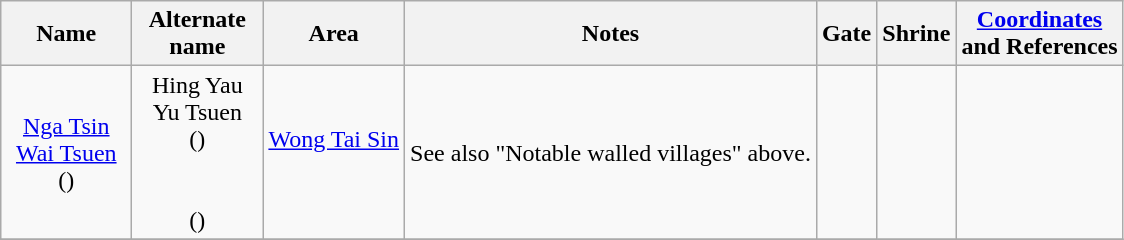<table class="wikitable sortable" style="text-align:center" style="width:95%">
<tr>
<th style="width:80px;">Name</th>
<th style="width:80px;">Alternate name</th>
<th>Area</th>
<th>Notes</th>
<th>Gate</th>
<th>Shrine</th>
<th><a href='#'>Coordinates</a><br>and References</th>
</tr>
<tr>
<td style="text-align:center"><a href='#'>Nga Tsin Wai Tsuen</a><br>()</td>
<td style="text-align:center">Hing Yau Yu Tsuen<br>()<br><br><br>()</td>
<td style="text-align:center"><a href='#'>Wong Tai Sin</a><br><br></td>
<td>See also "Notable walled villages" above.</td>
<td></td>
<td></td>
<td></td>
</tr>
<tr>
</tr>
</table>
